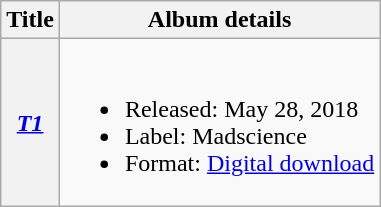<table class="wikitable">
<tr>
<th>Title</th>
<th>Album details</th>
</tr>
<tr>
<th scope="row"><em><a href='#'>T1</a></em></th>
<td><br><ul><li>Released: May 28, 2018</li><li>Label: Madscience</li><li>Format: <a href='#'>Digital download</a></li></ul></td>
</tr>
</table>
